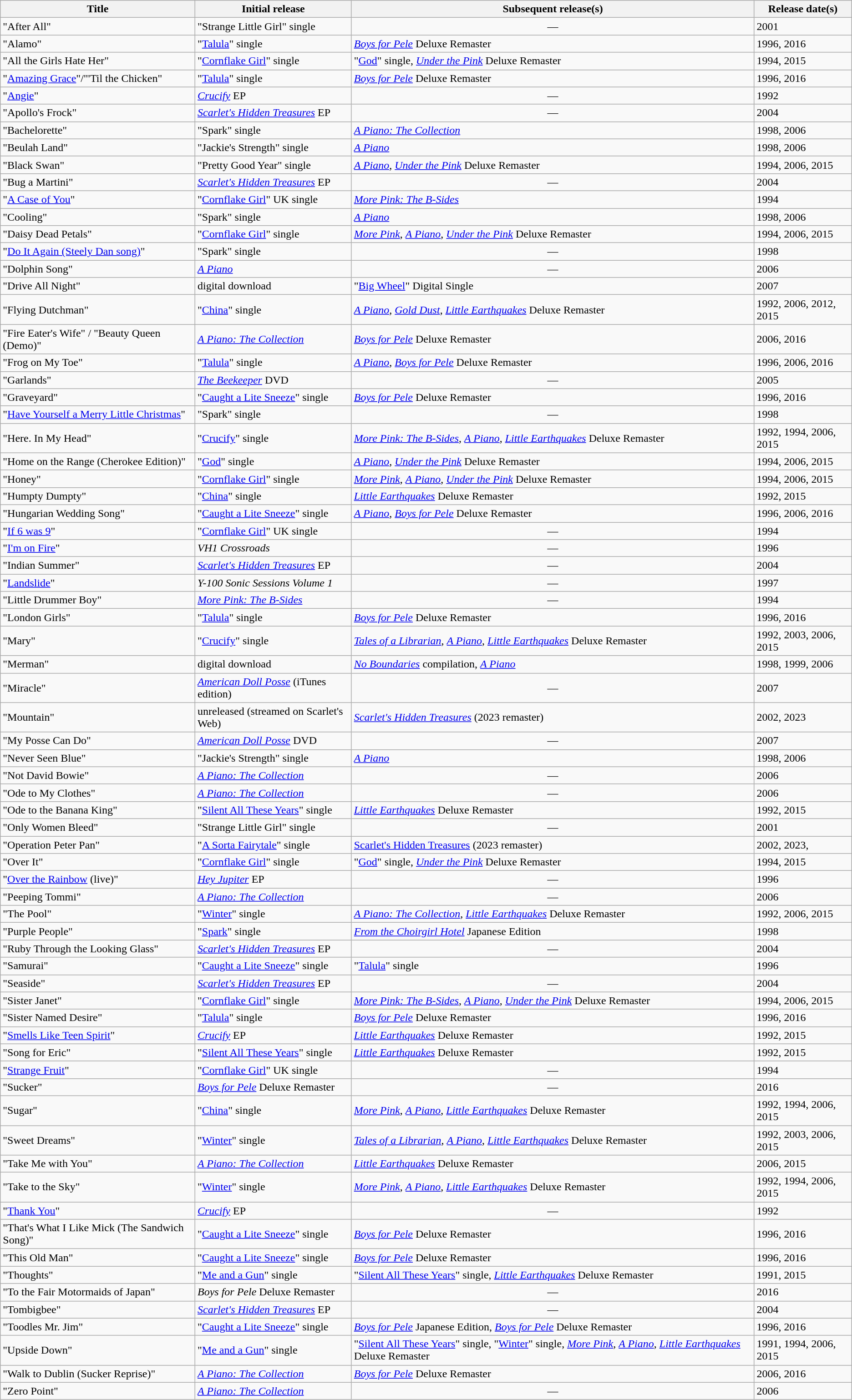<table class="wikitable">
<tr>
<th style="text-align:center">Title</th>
<th style="text-align:center">Initial release</th>
<th style="text-align:center">Subsequent release(s)</th>
<th style="text-align:center">Release date(s)</th>
</tr>
<tr>
<td>"After All"</td>
<td>"Strange Little Girl" single</td>
<td style="text-align:center;">—</td>
<td>2001</td>
</tr>
<tr>
<td>"Alamo"</td>
<td>"<a href='#'>Talula</a>" single</td>
<td><em><a href='#'>Boys for Pele</a></em> Deluxe Remaster</td>
<td>1996, 2016</td>
</tr>
<tr>
<td>"All the Girls Hate Her"</td>
<td>"<a href='#'>Cornflake Girl</a>" single</td>
<td>"<a href='#'>God</a>" single, <em><a href='#'>Under the Pink</a></em> Deluxe Remaster</td>
<td>1994, 2015</td>
</tr>
<tr>
<td>"<a href='#'>Amazing Grace</a>"/"'Til the Chicken"</td>
<td>"<a href='#'>Talula</a>" single</td>
<td><em><a href='#'>Boys for Pele</a></em> Deluxe Remaster</td>
<td>1996, 2016</td>
</tr>
<tr>
<td>"<a href='#'>Angie</a>"</td>
<td><em><a href='#'>Crucify</a></em> EP</td>
<td style="text-align:center;">—</td>
<td>1992</td>
</tr>
<tr>
<td>"Apollo's Frock"</td>
<td><em><a href='#'>Scarlet's Hidden Treasures</a></em> EP</td>
<td style="text-align:center;">—</td>
<td>2004</td>
</tr>
<tr>
<td>"Bachelorette"</td>
<td>"Spark" single</td>
<td><em><a href='#'>A Piano: The Collection</a></em></td>
<td>1998, 2006</td>
</tr>
<tr>
<td>"Beulah Land"</td>
<td>"Jackie's Strength" single</td>
<td><em><a href='#'>A Piano</a></em></td>
<td>1998, 2006</td>
</tr>
<tr>
<td>"Black Swan"</td>
<td>"Pretty Good Year" single</td>
<td><em><a href='#'>A Piano</a></em>, <em><a href='#'>Under the Pink</a></em> Deluxe Remaster</td>
<td>1994, 2006, 2015</td>
</tr>
<tr>
<td>"Bug a Martini"</td>
<td><em><a href='#'>Scarlet's Hidden Treasures</a></em> EP</td>
<td style="text-align:center;">—</td>
<td>2004</td>
</tr>
<tr>
<td>"<a href='#'>A Case of You</a>"</td>
<td>"<a href='#'>Cornflake Girl</a>" UK single</td>
<td><em><a href='#'>More Pink: The B-Sides</a></em></td>
<td>1994</td>
</tr>
<tr>
<td>"Cooling"</td>
<td>"Spark" single</td>
<td><em><a href='#'>A Piano</a></em></td>
<td>1998, 2006</td>
</tr>
<tr>
<td>"Daisy Dead Petals"</td>
<td>"<a href='#'>Cornflake Girl</a>" single</td>
<td><em><a href='#'>More Pink</a></em>, <em><a href='#'>A Piano</a></em>, <em><a href='#'>Under the Pink</a></em> Deluxe Remaster</td>
<td>1994, 2006, 2015</td>
</tr>
<tr>
<td>"<a href='#'>Do It Again (Steely Dan song)</a>"</td>
<td>"Spark" single</td>
<td style="text-align:center;">—</td>
<td>1998</td>
</tr>
<tr>
<td>"Dolphin Song"</td>
<td><em><a href='#'>A Piano</a></em></td>
<td style="text-align:center;">—</td>
<td>2006</td>
</tr>
<tr>
<td>"Drive All Night"</td>
<td>digital download</td>
<td>"<a href='#'>Big Wheel</a>" Digital Single</td>
<td>2007</td>
</tr>
<tr>
<td>"Flying Dutchman"</td>
<td>"<a href='#'>China</a>" single</td>
<td><em><a href='#'>A Piano</a></em>, <em><a href='#'>Gold Dust</a></em>, <em><a href='#'>Little Earthquakes</a></em> Deluxe Remaster</td>
<td>1992, 2006, 2012, 2015</td>
</tr>
<tr>
<td>"Fire Eater's Wife" / "Beauty Queen (Demo)"</td>
<td><em><a href='#'>A Piano: The Collection</a></em></td>
<td><em><a href='#'>Boys for Pele</a></em> Deluxe Remaster</td>
<td>2006, 2016</td>
</tr>
<tr>
<td>"Frog on My Toe"</td>
<td>"<a href='#'>Talula</a>" single</td>
<td><em><a href='#'>A Piano</a></em>, <em><a href='#'>Boys for Pele</a></em> Deluxe Remaster</td>
<td>1996, 2006, 2016</td>
</tr>
<tr>
<td>"Garlands"</td>
<td><em><a href='#'>The Beekeeper</a></em> DVD</td>
<td style="text-align:center;">—</td>
<td>2005</td>
</tr>
<tr>
<td>"Graveyard"</td>
<td>"<a href='#'>Caught a Lite Sneeze</a>" single</td>
<td><em><a href='#'>Boys for Pele</a></em> Deluxe Remaster</td>
<td>1996, 2016</td>
</tr>
<tr>
<td>"<a href='#'>Have Yourself a Merry Little Christmas</a>"</td>
<td>"Spark" single</td>
<td style="text-align:center;">—</td>
<td>1998</td>
</tr>
<tr>
<td>"Here. In My Head"</td>
<td>"<a href='#'>Crucify</a>" single</td>
<td><em><a href='#'>More Pink: The B-Sides</a></em>, <em><a href='#'>A Piano</a></em>, <em><a href='#'>Little Earthquakes</a></em> Deluxe Remaster</td>
<td>1992, 1994, 2006, 2015</td>
</tr>
<tr>
<td>"Home on the Range (Cherokee Edition)"</td>
<td>"<a href='#'>God</a>" single</td>
<td><em><a href='#'>A Piano</a></em>, <em><a href='#'>Under the Pink</a></em> Deluxe Remaster</td>
<td>1994, 2006, 2015</td>
</tr>
<tr>
<td>"Honey"</td>
<td>"<a href='#'>Cornflake Girl</a>" single</td>
<td><em><a href='#'>More Pink</a></em>, <em><a href='#'>A Piano</a></em>, <em><a href='#'>Under the Pink</a></em> Deluxe Remaster</td>
<td>1994, 2006, 2015</td>
</tr>
<tr>
<td>"Humpty Dumpty"</td>
<td>"<a href='#'>China</a>" single</td>
<td><em><a href='#'>Little Earthquakes</a></em> Deluxe Remaster</td>
<td>1992, 2015</td>
</tr>
<tr>
<td>"Hungarian Wedding Song"</td>
<td>"<a href='#'>Caught a Lite Sneeze</a>" single</td>
<td><em><a href='#'>A Piano</a></em>, <em><a href='#'>Boys for Pele</a></em> Deluxe Remaster</td>
<td>1996, 2006, 2016</td>
</tr>
<tr>
<td>"<a href='#'>If 6 was 9</a>"</td>
<td>"<a href='#'>Cornflake Girl</a>" UK single</td>
<td style="text-align:center;">—</td>
<td>1994</td>
</tr>
<tr>
<td>"<a href='#'>I'm on Fire</a>"</td>
<td><em>VH1 Crossroads</em></td>
<td style="text-align:center;">—</td>
<td>1996</td>
</tr>
<tr>
<td>"Indian Summer"</td>
<td><em><a href='#'>Scarlet's Hidden Treasures</a></em> EP</td>
<td style="text-align:center;">—</td>
<td>2004</td>
</tr>
<tr>
<td>"<a href='#'>Landslide</a>"</td>
<td><em>Y-100 Sonic Sessions Volume 1</em></td>
<td style="text-align:center;">—</td>
<td>1997</td>
</tr>
<tr>
<td>"Little Drummer Boy"</td>
<td><em><a href='#'>More Pink: The B-Sides</a></em></td>
<td style="text-align:center;">—</td>
<td>1994</td>
</tr>
<tr>
<td>"London Girls"</td>
<td>"<a href='#'>Talula</a>" single</td>
<td><em><a href='#'>Boys for Pele</a></em> Deluxe Remaster</td>
<td>1996, 2016</td>
</tr>
<tr>
<td>"Mary"</td>
<td>"<a href='#'>Crucify</a>" single</td>
<td><em><a href='#'>Tales of a Librarian</a></em>, <em><a href='#'>A Piano</a></em>, <em><a href='#'>Little Earthquakes</a></em> Deluxe Remaster</td>
<td>1992, 2003, 2006, 2015</td>
</tr>
<tr>
<td>"Merman"</td>
<td>digital download</td>
<td><em><a href='#'>No Boundaries</a></em> compilation, <em><a href='#'>A Piano</a></em></td>
<td>1998, 1999, 2006</td>
</tr>
<tr>
<td>"Miracle"</td>
<td><em><a href='#'>American Doll Posse</a></em> (iTunes edition)</td>
<td style="text-align:center;">—</td>
<td>2007</td>
</tr>
<tr>
<td>"Mountain"</td>
<td>unreleased (streamed on Scarlet's Web)</td>
<td><em><a href='#'>Scarlet's Hidden Treasures</a></em> (2023 remaster)</td>
<td>2002, 2023</td>
</tr>
<tr>
<td>"My Posse Can Do"</td>
<td><em><a href='#'>American Doll Posse</a></em> DVD</td>
<td style="text-align:center;">—</td>
<td>2007</td>
</tr>
<tr>
<td>"Never Seen Blue"</td>
<td>"Jackie's Strength" single</td>
<td><em><a href='#'>A Piano</a></em></td>
<td>1998, 2006</td>
</tr>
<tr>
<td>"Not David Bowie"</td>
<td><em><a href='#'>A Piano: The Collection</a></em></td>
<td style="text-align:center;">—</td>
<td>2006</td>
</tr>
<tr>
<td>"Ode to My Clothes"</td>
<td><em><a href='#'>A Piano: The Collection</a></em></td>
<td style="text-align:center;">—</td>
<td>2006</td>
</tr>
<tr>
<td>"Ode to the Banana King"</td>
<td>"<a href='#'>Silent All These Years</a>" single</td>
<td><em><a href='#'>Little Earthquakes</a></em> Deluxe Remaster</td>
<td>1992, 2015</td>
</tr>
<tr>
<td>"Only Women Bleed"</td>
<td>"Strange Little Girl" single</td>
<td style="text-align:center;">—</td>
<td>2001</td>
</tr>
<tr>
<td>"Operation Peter Pan"</td>
<td>"<a href='#'>A Sorta Fairytale</a>" single</td>
<td><a href='#'>Scarlet's Hidden Treasures</a> (2023 remaster)</td>
<td>2002, 2023,</td>
</tr>
<tr>
<td>"Over It"</td>
<td>"<a href='#'>Cornflake Girl</a>" single</td>
<td>"<a href='#'>God</a>" single, <em><a href='#'>Under the Pink</a></em> Deluxe Remaster</td>
<td>1994, 2015</td>
</tr>
<tr>
<td>"<a href='#'>Over the Rainbow</a> (live)"</td>
<td><em><a href='#'>Hey Jupiter</a></em> EP</td>
<td style="text-align:center;">—</td>
<td>1996</td>
</tr>
<tr>
<td>"Peeping Tommi"</td>
<td><em><a href='#'>A Piano: The Collection</a></em></td>
<td style="text-align:center;">—</td>
<td>2006</td>
</tr>
<tr>
<td>"The Pool"</td>
<td>"<a href='#'>Winter</a>" single</td>
<td><em><a href='#'>A Piano: The Collection</a></em>, <em><a href='#'>Little Earthquakes</a></em> Deluxe Remaster</td>
<td>1992, 2006, 2015</td>
</tr>
<tr>
<td>"Purple People"</td>
<td>"<a href='#'>Spark</a>" single</td>
<td><em><a href='#'>From the Choirgirl Hotel</a></em> Japanese Edition</td>
<td>1998</td>
</tr>
<tr>
<td>"Ruby Through the Looking Glass"</td>
<td><em><a href='#'>Scarlet's Hidden Treasures</a></em> EP</td>
<td style="text-align:center;">—</td>
<td>2004</td>
</tr>
<tr>
<td>"Samurai"</td>
<td>"<a href='#'>Caught a Lite Sneeze</a>" single</td>
<td>"<a href='#'>Talula</a>" single</td>
<td>1996</td>
</tr>
<tr>
<td>"Seaside"</td>
<td><em><a href='#'>Scarlet's Hidden Treasures</a></em> EP</td>
<td style="text-align:center;">—</td>
<td>2004</td>
</tr>
<tr>
<td>"Sister Janet"</td>
<td>"<a href='#'>Cornflake Girl</a>" single</td>
<td><em><a href='#'>More Pink: The B-Sides</a></em>, <em><a href='#'>A Piano</a></em>, <em><a href='#'>Under the Pink</a></em> Deluxe Remaster</td>
<td>1994, 2006, 2015</td>
</tr>
<tr>
<td>"Sister Named Desire"</td>
<td>"<a href='#'>Talula</a>" single</td>
<td><em><a href='#'>Boys for Pele</a></em> Deluxe Remaster</td>
<td>1996, 2016</td>
</tr>
<tr>
<td>"<a href='#'>Smells Like Teen Spirit</a>"</td>
<td><em><a href='#'>Crucify</a></em> EP</td>
<td><em><a href='#'>Little Earthquakes</a></em> Deluxe Remaster</td>
<td>1992, 2015</td>
</tr>
<tr>
<td>"Song for Eric"</td>
<td>"<a href='#'>Silent All These Years</a>" single</td>
<td><em><a href='#'>Little Earthquakes</a></em> Deluxe Remaster</td>
<td>1992, 2015</td>
</tr>
<tr>
<td>"<a href='#'>Strange Fruit</a>"</td>
<td>"<a href='#'>Cornflake Girl</a>" UK single</td>
<td style="text-align:center;">—</td>
<td>1994</td>
</tr>
<tr>
<td>"Sucker"</td>
<td><em><a href='#'>Boys for Pele</a></em> Deluxe Remaster</td>
<td style="text-align:center;">—</td>
<td>2016</td>
</tr>
<tr>
<td>"Sugar"</td>
<td>"<a href='#'>China</a>" single</td>
<td><em><a href='#'>More Pink</a></em>, <em><a href='#'>A Piano</a></em>, <em><a href='#'>Little Earthquakes</a></em> Deluxe Remaster</td>
<td>1992, 1994, 2006, 2015</td>
</tr>
<tr>
<td>"Sweet Dreams"</td>
<td>"<a href='#'>Winter</a>" single</td>
<td><em><a href='#'>Tales of a Librarian</a></em>, <em><a href='#'>A Piano</a></em>, <em><a href='#'>Little Earthquakes</a></em> Deluxe Remaster</td>
<td>1992, 2003, 2006, 2015</td>
</tr>
<tr>
<td>"Take Me with You"</td>
<td><em><a href='#'>A Piano: The Collection</a></em></td>
<td><em><a href='#'>Little Earthquakes</a></em> Deluxe Remaster</td>
<td>2006, 2015</td>
</tr>
<tr>
<td>"Take to the Sky"</td>
<td>"<a href='#'>Winter</a>" single</td>
<td><em><a href='#'>More Pink</a></em>, <em><a href='#'>A Piano</a></em>, <em><a href='#'>Little Earthquakes</a></em> Deluxe Remaster</td>
<td>1992, 1994, 2006, 2015</td>
</tr>
<tr>
<td>"<a href='#'>Thank You</a>"</td>
<td><em><a href='#'>Crucify</a></em> EP</td>
<td style="text-align:center;">—</td>
<td>1992</td>
</tr>
<tr>
<td>"That's What I Like Mick (The Sandwich Song)"</td>
<td>"<a href='#'>Caught a Lite Sneeze</a>" single</td>
<td><em><a href='#'>Boys for Pele</a></em> Deluxe Remaster</td>
<td>1996, 2016</td>
</tr>
<tr>
<td>"This Old Man"</td>
<td>"<a href='#'>Caught a Lite Sneeze</a>" single</td>
<td><em><a href='#'>Boys for Pele</a></em> Deluxe Remaster</td>
<td>1996, 2016</td>
</tr>
<tr>
<td>"Thoughts"</td>
<td>"<a href='#'>Me and a Gun</a>" single</td>
<td>"<a href='#'>Silent All These Years</a>" single, <em><a href='#'>Little Earthquakes</a></em> Deluxe Remaster</td>
<td>1991, 2015</td>
</tr>
<tr>
<td>"To the Fair Motormaids of Japan"</td>
<td><em>Boys for Pele</em> Deluxe Remaster</td>
<td style="text-align:center;">—</td>
<td>2016</td>
</tr>
<tr>
<td>"Tombigbee"</td>
<td><em><a href='#'>Scarlet's Hidden Treasures</a></em> EP</td>
<td style="text-align:center;">—</td>
<td>2004</td>
</tr>
<tr>
<td>"Toodles Mr. Jim"</td>
<td>"<a href='#'>Caught a Lite Sneeze</a>" single</td>
<td><em><a href='#'>Boys for Pele</a></em> Japanese Edition, <em><a href='#'>Boys for Pele</a></em> Deluxe Remaster</td>
<td>1996, 2016</td>
</tr>
<tr>
<td>"Upside Down"</td>
<td>"<a href='#'>Me and a Gun</a>" single</td>
<td>"<a href='#'>Silent All These Years</a>" single, "<a href='#'>Winter</a>" single, <em><a href='#'>More Pink</a></em>, <em><a href='#'>A Piano</a></em>, <em><a href='#'>Little Earthquakes</a></em> Deluxe Remaster</td>
<td>1991, 1994, 2006, 2015</td>
</tr>
<tr>
<td>"Walk to Dublin (Sucker Reprise)"</td>
<td><em><a href='#'>A Piano: The Collection</a></em></td>
<td><em><a href='#'>Boys for Pele</a></em> Deluxe Remaster</td>
<td>2006, 2016</td>
</tr>
<tr>
<td>"Zero Point"</td>
<td><em><a href='#'>A Piano: The Collection</a></em></td>
<td style="text-align:center;">—</td>
<td>2006</td>
</tr>
</table>
